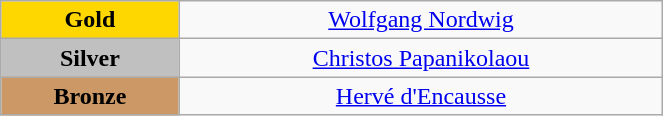<table class="wikitable" style="text-align:center; " width="35%">
<tr>
<td bgcolor="gold"><strong>Gold</strong></td>
<td><a href='#'>Wolfgang Nordwig</a><br>  <small><em></em></small></td>
</tr>
<tr>
<td bgcolor="silver"><strong>Silver</strong></td>
<td><a href='#'>Christos Papanikolaou</a><br>  <small><em></em></small></td>
</tr>
<tr>
<td bgcolor="CC9966"><strong>Bronze</strong></td>
<td><a href='#'>Hervé d'Encausse</a><br>  <small><em></em></small></td>
</tr>
</table>
